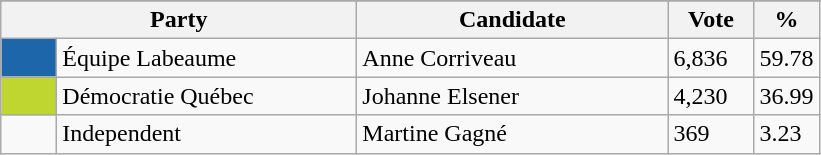<table class="wikitable">
<tr>
</tr>
<tr>
<th bgcolor="#DDDDFF" width="230px" colspan="2">Party</th>
<th bgcolor="#DDDDFF" width="200px">Candidate</th>
<th bgcolor="#DDDDFF" width="50px">Vote</th>
<th bgcolor="#DDDDFF" width="30px">%</th>
</tr>
<tr>
<td bgcolor=#1D66A9 width="30px"> </td>
<td>Équipe Labeaume</td>
<td>Anne Corriveau</td>
<td>6,836</td>
<td>59.78</td>
</tr>
<tr>
<td bgcolor=#BFD630 width="30px"> </td>
<td>Démocratie Québec</td>
<td>Johanne Elsener</td>
<td>4,230</td>
<td>36.99</td>
</tr>
<tr>
<td> </td>
<td>Independent</td>
<td>Martine Gagné</td>
<td>369</td>
<td>3.23</td>
</tr>
</table>
